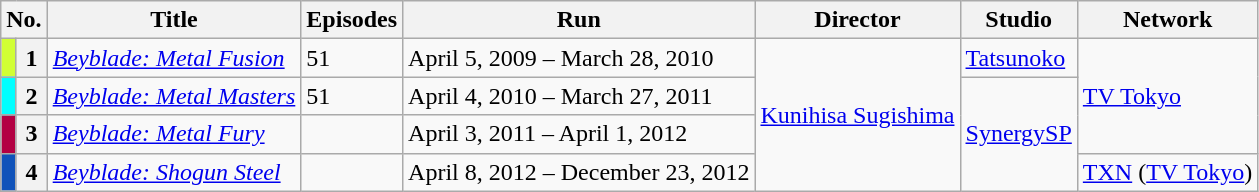<table class="wikitable sortable">
<tr>
<th colspan="2">No.</th>
<th><strong>Title</strong></th>
<th>Episodes</th>
<th>Run</th>
<th>Director</th>
<th>Studio</th>
<th><strong>Network</strong></th>
</tr>
<tr>
<th style="background:#D1FF33;"></th>
<th>1</th>
<td><em><a href='#'>Beyblade: Metal Fusion</a></em></td>
<td>51</td>
<td>April 5, 2009 – March 28, 2010</td>
<td rowspan="4"><a href='#'>Kunihisa Sugishima</a></td>
<td><a href='#'>Tatsunoko</a></td>
<td rowspan="3"><a href='#'>TV Tokyo</a></td>
</tr>
<tr>
<th style="background:cyan;"></th>
<th>2</th>
<td><em><a href='#'>Beyblade: Metal Masters</a></em></td>
<td>51</td>
<td>April 4, 2010 – March 27, 2011</td>
<td rowspan="3"><a href='#'>SynergySP</a></td>
</tr>
<tr>
<th style="background:#B30043;"></th>
<th>3</th>
<td><em><a href='#'>Beyblade: Metal Fury</a></em></td>
<td></td>
<td>April 3, 2011 – April 1, 2012</td>
</tr>
<tr>
<th style="background:#0F52BA;"></th>
<th>4</th>
<td><em><a href='#'>Beyblade: Shogun Steel</a></em></td>
<td></td>
<td>April 8, 2012 – December 23, 2012</td>
<td><a href='#'>TXN</a> (<a href='#'>TV Tokyo</a>)</td>
</tr>
</table>
